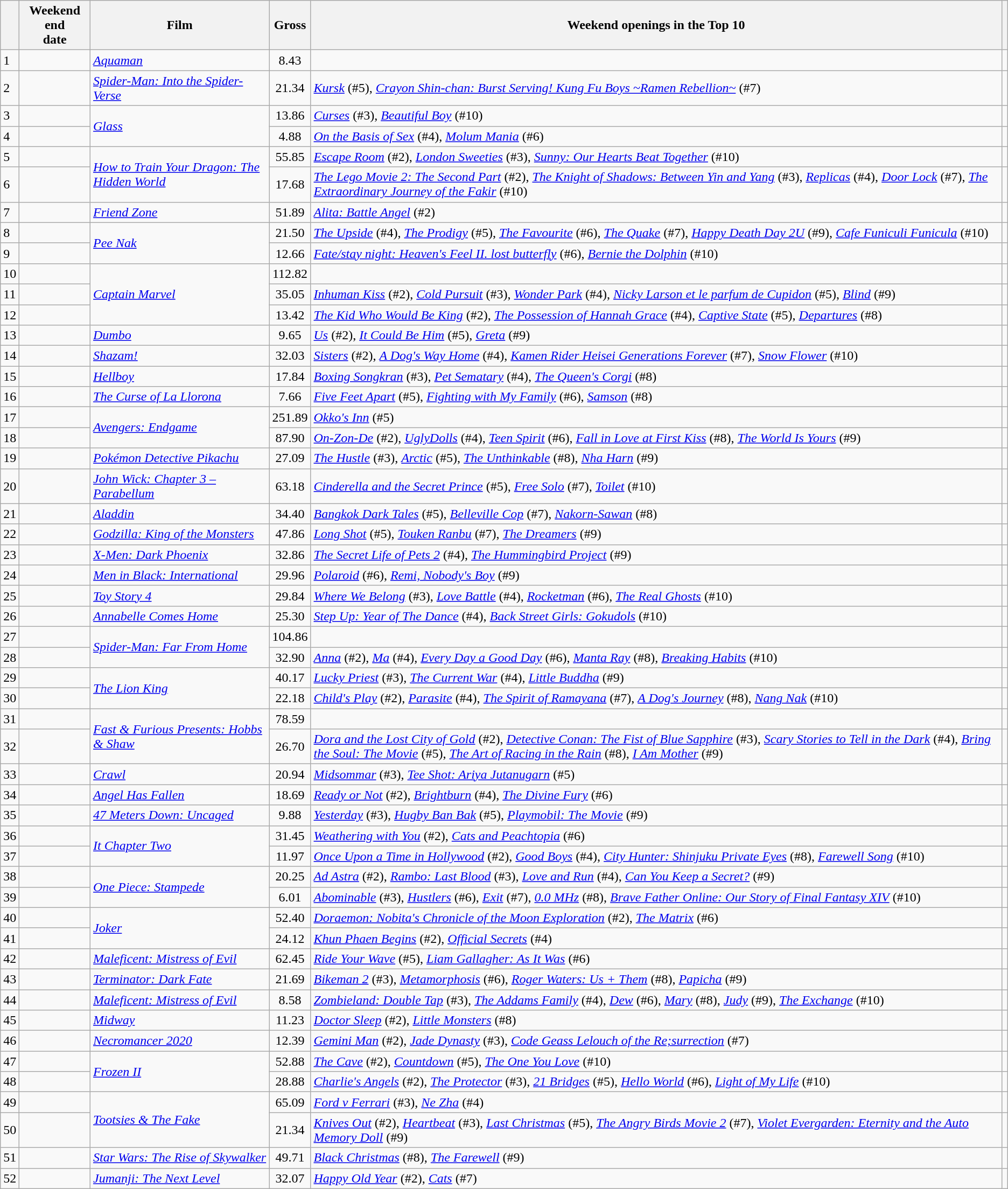<table class="wikitable sortable">
<tr>
<th></th>
<th>Weekend end<br>date</th>
<th>Film</th>
<th>Gross<br></th>
<th>Weekend openings in the Top 10</th>
<th class="unsortable"></th>
</tr>
<tr>
<td>1</td>
<td></td>
<td><em><a href='#'>Aquaman</a></em></td>
<td style="text-align:center;">8.43</td>
<td></td>
<td style="text-align:center;"></td>
</tr>
<tr>
<td>2</td>
<td></td>
<td><em><a href='#'>Spider-Man: Into the Spider-Verse</a></em></td>
<td style="text-align:center;">21.34</td>
<td><em><a href='#'>Kursk</a></em> (#5), <em><a href='#'>Crayon Shin-chan: Burst Serving! Kung Fu Boys ~Ramen Rebellion~</a></em> (#7)</td>
<td style="text-align:center;"></td>
</tr>
<tr>
<td>3</td>
<td></td>
<td rowspan="2"><em><a href='#'>Glass</a></em></td>
<td style="text-align:center;">13.86</td>
<td><em><a href='#'>Curses</a></em> (#3), <em><a href='#'>Beautiful Boy</a></em> (#10)</td>
<td style="text-align:center;"></td>
</tr>
<tr>
<td>4</td>
<td></td>
<td style="text-align:center;">4.88</td>
<td><em><a href='#'>On the Basis of Sex</a></em> (#4), <em><a href='#'>Molum Mania</a></em> (#6)</td>
<td style="text-align:center;"></td>
</tr>
<tr>
<td>5</td>
<td></td>
<td rowspan="2"><em><a href='#'>How to Train Your Dragon: The Hidden World</a></em></td>
<td style="text-align:center;">55.85</td>
<td><em><a href='#'>Escape Room</a></em> (#2), <em><a href='#'>London Sweeties</a></em> (#3), <em><a href='#'>Sunny: Our Hearts Beat Together</a></em> (#10)</td>
<td style="text-align:center;"></td>
</tr>
<tr>
<td>6</td>
<td></td>
<td style="text-align:center;">17.68</td>
<td><em><a href='#'>The Lego Movie 2: The Second Part</a></em> (#2), <em><a href='#'>The Knight of Shadows: Between Yin and Yang</a></em> (#3), <em><a href='#'>Replicas</a></em> (#4), <em><a href='#'>Door Lock</a></em> (#7), <em><a href='#'>The Extraordinary Journey of the Fakir</a></em> (#10)</td>
<td style="text-align:center;"></td>
</tr>
<tr>
<td>7</td>
<td></td>
<td><em><a href='#'>Friend Zone</a></em></td>
<td style="text-align:center;">51.89</td>
<td><em><a href='#'>Alita: Battle Angel</a></em> (#2)</td>
<td style="text-align:center;"></td>
</tr>
<tr>
<td>8</td>
<td></td>
<td rowspan="2"><em><a href='#'>Pee Nak</a></em></td>
<td style="text-align:center;">21.50</td>
<td><em><a href='#'>The Upside</a></em> (#4), <em><a href='#'>The Prodigy</a></em> (#5), <em><a href='#'>The Favourite</a></em> (#6), <em><a href='#'>The Quake</a></em> (#7), <em><a href='#'>Happy Death Day 2U</a></em> (#9), <em><a href='#'>Cafe Funiculi Funicula</a></em> (#10)</td>
<td style="text-align:center;"></td>
</tr>
<tr>
<td>9</td>
<td></td>
<td style="text-align:center;">12.66</td>
<td><em><a href='#'>Fate/stay night: Heaven's Feel II. lost butterfly</a></em> (#6), <em><a href='#'>Bernie the Dolphin</a></em> (#10)</td>
<td style="text-align:center;"></td>
</tr>
<tr>
<td>10</td>
<td></td>
<td rowspan="3"><em><a href='#'>Captain Marvel</a></em></td>
<td style="text-align:center;">112.82</td>
<td></td>
<td style="text-align:center;"></td>
</tr>
<tr>
<td>11</td>
<td></td>
<td style="text-align:center;">35.05</td>
<td><em><a href='#'>Inhuman Kiss</a></em> (#2), <em><a href='#'>Cold Pursuit</a></em> (#3), <em><a href='#'>Wonder Park</a></em> (#4), <em><a href='#'>Nicky Larson et le parfum de Cupidon</a></em> (#5), <em><a href='#'>Blind</a></em> (#9)</td>
<td style="text-align:center;"></td>
</tr>
<tr>
<td>12</td>
<td></td>
<td style="text-align:center;">13.42</td>
<td><em><a href='#'>The Kid Who Would Be King</a></em> (#2), <em><a href='#'>The Possession of Hannah Grace</a></em> (#4), <em><a href='#'>Captive State</a></em> (#5), <em><a href='#'>Departures</a></em> (#8)</td>
<td style="text-align:center;"></td>
</tr>
<tr>
<td>13</td>
<td></td>
<td><em><a href='#'>Dumbo</a></em></td>
<td style="text-align:center;">9.65</td>
<td><em><a href='#'>Us</a></em> (#2), <em><a href='#'>It Could Be Him</a></em> (#5), <em><a href='#'>Greta</a></em> (#9)</td>
<td style="text-align:center;"></td>
</tr>
<tr>
<td>14</td>
<td></td>
<td><em><a href='#'>Shazam!</a></em></td>
<td style="text-align:center;">32.03</td>
<td><em><a href='#'>Sisters</a></em> (#2), <em><a href='#'>A Dog's Way Home</a></em> (#4), <em><a href='#'>Kamen Rider Heisei Generations Forever</a></em> (#7), <em><a href='#'>Snow Flower</a></em> (#10)</td>
<td style="text-align:center;"></td>
</tr>
<tr>
<td>15</td>
<td></td>
<td><em><a href='#'>Hellboy</a></em></td>
<td style="text-align:center;">17.84</td>
<td><em><a href='#'>Boxing Songkran</a></em> (#3), <em><a href='#'>Pet Sematary</a></em> (#4), <em><a href='#'>The Queen's Corgi</a></em> (#8)</td>
<td style="text-align:center;"></td>
</tr>
<tr>
<td>16</td>
<td></td>
<td><em><a href='#'>The Curse of La Llorona</a></em></td>
<td style="text-align:center;">7.66</td>
<td><em><a href='#'>Five Feet Apart</a></em> (#5), <em><a href='#'>Fighting with My Family</a></em> (#6), <em><a href='#'>Samson</a></em> (#8)</td>
<td style="text-align:center;"></td>
</tr>
<tr>
<td>17</td>
<td></td>
<td rowspan="2"><em><a href='#'>Avengers: Endgame</a></em></td>
<td style="text-align:center;">251.89</td>
<td><em><a href='#'>Okko's Inn</a></em> (#5)</td>
<td style="text-align:center;"></td>
</tr>
<tr>
<td>18</td>
<td></td>
<td style="text-align:center;">87.90</td>
<td><em><a href='#'>On-Zon-De</a></em> (#2), <em><a href='#'>UglyDolls</a></em> (#4), <em><a href='#'>Teen Spirit</a></em> (#6), <em><a href='#'>Fall in Love at First Kiss</a></em> (#8), <em><a href='#'>The World Is Yours</a></em> (#9)</td>
<td style="text-align:center;"></td>
</tr>
<tr>
<td>19</td>
<td></td>
<td><em><a href='#'>Pokémon Detective Pikachu</a></em></td>
<td style="text-align:center;">27.09</td>
<td><em><a href='#'>The Hustle</a></em> (#3), <em><a href='#'>Arctic</a></em> (#5), <em><a href='#'>The Unthinkable</a></em> (#8), <em><a href='#'>Nha Harn</a></em> (#9)</td>
<td style="text-align:center;"></td>
</tr>
<tr>
<td>20</td>
<td></td>
<td><em><a href='#'>John Wick: Chapter 3 – Parabellum</a></em></td>
<td style="text-align:center;">63.18</td>
<td><em><a href='#'>Cinderella and the Secret Prince</a></em> (#5), <em><a href='#'>Free Solo</a></em> (#7), <em><a href='#'>Toilet</a></em> (#10)</td>
<td style="text-align:center;"></td>
</tr>
<tr>
<td>21</td>
<td></td>
<td><em><a href='#'>Aladdin</a></em></td>
<td style="text-align:center;">34.40</td>
<td><em><a href='#'>Bangkok Dark Tales</a></em> (#5), <em><a href='#'>Belleville Cop</a></em> (#7), <em><a href='#'>Nakorn-Sawan</a></em> (#8)</td>
<td style="text-align:center;"></td>
</tr>
<tr>
<td>22</td>
<td></td>
<td><em><a href='#'>Godzilla: King of the Monsters</a></em></td>
<td style="text-align:center;">47.86</td>
<td><em><a href='#'>Long Shot</a></em> (#5), <em><a href='#'>Touken Ranbu</a></em> (#7), <em><a href='#'>The Dreamers</a></em> (#9)</td>
<td style="text-align:center;"></td>
</tr>
<tr>
<td>23</td>
<td></td>
<td><em><a href='#'>X-Men: Dark Phoenix</a></em></td>
<td style="text-align:center;">32.86</td>
<td><em><a href='#'>The Secret Life of Pets 2</a></em> (#4), <em><a href='#'>The Hummingbird Project</a></em> (#9)</td>
<td style="text-align:center;"></td>
</tr>
<tr>
<td>24</td>
<td></td>
<td><em><a href='#'>Men in Black: International</a></em></td>
<td style="text-align:center;">29.96</td>
<td><em><a href='#'>Polaroid</a></em> (#6), <em><a href='#'>Remi, Nobody's Boy</a></em> (#9)</td>
<td style="text-align:center;"></td>
</tr>
<tr>
<td>25</td>
<td></td>
<td><em><a href='#'>Toy Story 4</a></em></td>
<td style="text-align:center;">29.84</td>
<td><em><a href='#'>Where We Belong</a></em> (#3), <em><a href='#'>Love Battle</a></em> (#4), <em><a href='#'>Rocketman</a></em> (#6), <em><a href='#'>The Real Ghosts</a></em> (#10)</td>
<td style="text-align:center;"></td>
</tr>
<tr>
<td>26</td>
<td></td>
<td><em><a href='#'>Annabelle Comes Home</a></em></td>
<td style="text-align:center;">25.30</td>
<td><em><a href='#'>Step Up: Year of The Dance</a></em> (#4), <em><a href='#'>Back Street Girls: Gokudols</a></em> (#10)</td>
<td style="text-align:center;"></td>
</tr>
<tr>
<td>27</td>
<td></td>
<td rowspan="2"><em><a href='#'>Spider-Man: Far From Home</a></em></td>
<td style="text-align:center;">104.86</td>
<td></td>
<td style="text-align:center;"></td>
</tr>
<tr>
<td>28</td>
<td></td>
<td style="text-align:center;">32.90</td>
<td><em><a href='#'>Anna</a></em> (#2), <em><a href='#'>Ma</a></em> (#4), <em><a href='#'>Every Day a Good Day</a></em> (#6), <em><a href='#'>Manta Ray</a></em> (#8), <em><a href='#'>Breaking Habits</a></em> (#10)</td>
<td style="text-align:center;"></td>
</tr>
<tr>
<td>29</td>
<td></td>
<td rowspan="2"><em><a href='#'>The Lion King</a></em></td>
<td style="text-align:center;">40.17</td>
<td><em><a href='#'>Lucky Priest</a></em> (#3), <em><a href='#'>The Current War</a></em> (#4), <em><a href='#'>Little Buddha</a></em> (#9)</td>
<td style="text-align:center;"></td>
</tr>
<tr>
<td>30</td>
<td></td>
<td style="text-align:center;">22.18</td>
<td><em><a href='#'>Child's Play</a></em> (#2), <em><a href='#'>Parasite</a></em> (#4), <em><a href='#'>The Spirit of Ramayana</a></em> (#7), <em><a href='#'>A Dog's Journey</a></em> (#8), <em><a href='#'>Nang Nak</a></em>  (#10)</td>
<td style="text-align:center;"></td>
</tr>
<tr>
<td>31</td>
<td></td>
<td rowspan="2"><em><a href='#'>Fast & Furious Presents: Hobbs & Shaw</a></em></td>
<td style="text-align:center;">78.59</td>
<td></td>
<td style="text-align:center;"></td>
</tr>
<tr>
<td>32</td>
<td></td>
<td style="text-align:center;">26.70</td>
<td><em><a href='#'>Dora and the Lost City of Gold</a></em> (#2), <em><a href='#'>Detective Conan: The Fist of Blue Sapphire</a></em> (#3), <em><a href='#'>Scary Stories to Tell in the Dark</a></em> (#4), <em><a href='#'>Bring the Soul: The Movie</a></em> (#5), <em><a href='#'>The Art of Racing in the Rain</a></em> (#8), <em><a href='#'>I Am Mother</a></em> (#9)</td>
<td style="text-align:center;"></td>
</tr>
<tr>
<td>33</td>
<td></td>
<td><em><a href='#'>Crawl</a></em></td>
<td style="text-align:center;">20.94</td>
<td><em><a href='#'>Midsommar</a></em> (#3), <em><a href='#'>Tee Shot: Ariya Jutanugarn</a></em> (#5)</td>
<td style="text-align:center;"></td>
</tr>
<tr>
<td>34</td>
<td></td>
<td><em><a href='#'>Angel Has Fallen</a></em></td>
<td style="text-align:center;">18.69</td>
<td><em><a href='#'>Ready or Not</a></em> (#2), <em><a href='#'>Brightburn</a></em> (#4), <em><a href='#'>The Divine Fury</a></em> (#6)</td>
<td style="text-align:center;"></td>
</tr>
<tr>
<td>35</td>
<td></td>
<td><em><a href='#'>47 Meters Down: Uncaged</a></em></td>
<td style="text-align:center;">9.88</td>
<td><em><a href='#'>Yesterday</a></em> (#3), <em><a href='#'>Hugby Ban Bak</a></em> (#5), <em><a href='#'>Playmobil: The Movie</a></em> (#9)</td>
<td style="text-align:center;"></td>
</tr>
<tr>
<td>36</td>
<td></td>
<td rowspan="2"><em><a href='#'>It Chapter Two</a></em></td>
<td style="text-align:center;">31.45</td>
<td><em><a href='#'>Weathering with You</a></em> (#2), <em><a href='#'>Cats and Peachtopia</a></em> (#6)</td>
<td style="text-align:center;"></td>
</tr>
<tr>
<td>37</td>
<td></td>
<td style="text-align:center;">11.97</td>
<td><em><a href='#'>Once Upon a Time in Hollywood</a></em> (#2), <em><a href='#'>Good Boys</a></em> (#4), <em><a href='#'>City Hunter: Shinjuku Private Eyes</a></em> (#8), <em><a href='#'>Farewell Song</a></em> (#10)</td>
<td style="text-align:center;"></td>
</tr>
<tr>
<td>38</td>
<td></td>
<td rowspan="2"><em><a href='#'>One Piece: Stampede</a></em></td>
<td style="text-align:center;">20.25</td>
<td><em><a href='#'>Ad Astra</a></em> (#2), <em><a href='#'>Rambo: Last Blood</a></em> (#3), <em><a href='#'>Love and Run</a></em> (#4), <em><a href='#'>Can You Keep a Secret?</a></em> (#9)</td>
<td style="text-align:center;"></td>
</tr>
<tr>
<td>39</td>
<td></td>
<td style="text-align:center;">6.01</td>
<td><em><a href='#'>Abominable</a></em> (#3), <em><a href='#'>Hustlers</a></em> (#6), <em><a href='#'>Exit</a></em> (#7), <em><a href='#'>0.0 MHz</a></em> (#8), <em><a href='#'>Brave Father Online: Our Story of Final Fantasy XIV</a></em> (#10)</td>
<td style="text-align:center;"></td>
</tr>
<tr>
<td>40</td>
<td></td>
<td rowspan="2"><em><a href='#'>Joker</a></em></td>
<td style="text-align:center;">52.40</td>
<td><em><a href='#'>Doraemon: Nobita's Chronicle of the Moon Exploration</a></em> (#2), <em><a href='#'>The Matrix</a></em>  (#6)</td>
<td style="text-align:center;"></td>
</tr>
<tr>
<td>41</td>
<td></td>
<td style="text-align:center;">24.12</td>
<td><em><a href='#'>Khun Phaen Begins</a></em> (#2), <em><a href='#'>Official Secrets</a></em> (#4)</td>
<td style="text-align:center;"></td>
</tr>
<tr>
<td>42</td>
<td></td>
<td><em><a href='#'>Maleficent: Mistress of Evil</a></em></td>
<td style="text-align:center;">62.45</td>
<td><em><a href='#'>Ride Your Wave</a></em> (#5), <em><a href='#'>Liam Gallagher: As It Was</a></em> (#6)</td>
<td style="text-align:center;"></td>
</tr>
<tr>
<td>43</td>
<td></td>
<td><em><a href='#'>Terminator: Dark Fate</a></em></td>
<td style="text-align:center;">21.69</td>
<td><em><a href='#'>Bikeman 2</a></em> (#3), <em><a href='#'>Metamorphosis</a></em> (#6), <em><a href='#'>Roger Waters: Us + Them</a></em> (#8), <em><a href='#'>Papicha</a></em> (#9)</td>
<td style="text-align:center;"></td>
</tr>
<tr>
<td>44</td>
<td></td>
<td><em><a href='#'>Maleficent: Mistress of Evil</a></em></td>
<td style="text-align:center;">8.58</td>
<td><em><a href='#'>Zombieland: Double Tap</a></em> (#3), <em><a href='#'>The Addams Family</a></em> (#4), <em><a href='#'>Dew</a></em> (#6), <em><a href='#'>Mary</a></em> (#8), <em><a href='#'>Judy</a></em> (#9), <em><a href='#'>The Exchange</a></em> (#10)</td>
<td style="text-align:center;"></td>
</tr>
<tr>
<td>45</td>
<td></td>
<td><em><a href='#'>Midway</a></em></td>
<td style="text-align:center;">11.23</td>
<td><em><a href='#'>Doctor Sleep</a></em> (#2), <em><a href='#'>Little Monsters</a></em> (#8)</td>
<td style="text-align:center;"></td>
</tr>
<tr>
<td>46</td>
<td></td>
<td><em><a href='#'>Necromancer 2020</a></em></td>
<td style="text-align:center;">12.39</td>
<td><em><a href='#'>Gemini Man</a></em> (#2), <em><a href='#'>Jade Dynasty</a></em> (#3), <em><a href='#'>Code Geass Lelouch of the Re;surrection</a></em> (#7)</td>
<td style="text-align:center;"></td>
</tr>
<tr>
<td>47</td>
<td></td>
<td rowspan="2"><em><a href='#'>Frozen II</a></em></td>
<td style="text-align:center;">52.88</td>
<td><em><a href='#'>The Cave</a></em> (#2), <em><a href='#'>Countdown</a></em> (#5), <em><a href='#'>The One You Love</a></em> (#10)</td>
<td style="text-align:center;"></td>
</tr>
<tr>
<td>48</td>
<td></td>
<td style="text-align:center;">28.88</td>
<td><em><a href='#'>Charlie's Angels</a></em> (#2), <em><a href='#'>The Protector</a></em> (#3), <em><a href='#'>21 Bridges</a></em> (#5), <em><a href='#'>Hello World</a></em> (#6), <em><a href='#'>Light of My Life</a></em> (#10)</td>
<td style="text-align:center;"></td>
</tr>
<tr>
<td>49</td>
<td></td>
<td rowspan="2"><em><a href='#'>Tootsies & The Fake</a></em></td>
<td style="text-align:center;">65.09</td>
<td><em><a href='#'>Ford v Ferrari</a></em> (#3), <em><a href='#'>Ne Zha</a></em> (#4)</td>
<td style="text-align:center;"></td>
</tr>
<tr>
<td>50</td>
<td></td>
<td style="text-align:center;">21.34</td>
<td><em><a href='#'>Knives Out</a></em> (#2), <em><a href='#'>Heartbeat</a></em> (#3), <em><a href='#'>Last Christmas</a></em> (#5), <em><a href='#'>The Angry Birds Movie 2</a></em> (#7), <em><a href='#'>Violet Evergarden: Eternity and the Auto Memory Doll</a></em> (#9)</td>
<td style="text-align:center;"></td>
</tr>
<tr>
<td>51</td>
<td></td>
<td><em><a href='#'>Star Wars: The Rise of Skywalker</a></em></td>
<td style="text-align:center;">49.71</td>
<td><em><a href='#'>Black Christmas</a></em> (#8), <em><a href='#'>The Farewell</a></em> (#9)</td>
<td style="text-align:center;"></td>
</tr>
<tr>
<td>52</td>
<td></td>
<td><em><a href='#'>Jumanji: The Next Level</a></em></td>
<td style="text-align:center;">32.07</td>
<td><em><a href='#'>Happy Old Year</a></em> (#2), <em><a href='#'>Cats</a></em> (#7)</td>
<td style="text-align:center;"></td>
</tr>
</table>
